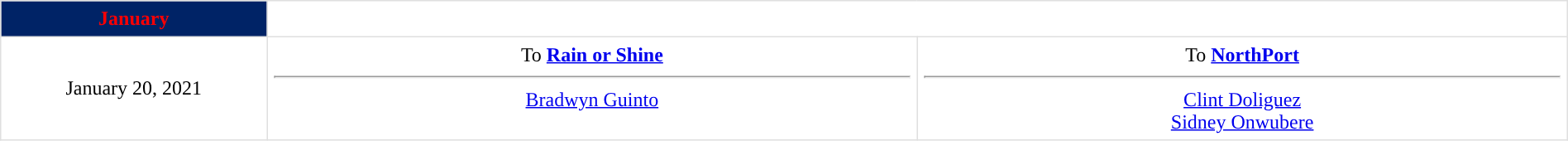<table border=1 style="border-collapse:collapse; text-align: center; width: 100%" bordercolor="#DFDFDF"  cellpadding="5">
<tr bgcolor="eeeeee">
<th style="background:#002366; color:#FE0003; ">January</th>
</tr>
<tr>
<td style="width:12%">January 20, 2021</td>
<td style="width:29.3%" valign="top">To <strong><a href='#'>Rain or Shine</a></strong><hr><a href='#'>Bradwyn Guinto</a></td>
<td style="width:29.3%" valign="top">To <strong><a href='#'>NorthPort</a></strong><hr><a href='#'>Clint Doliguez</a><br><a href='#'>Sidney Onwubere</a></td>
</tr>
</table>
